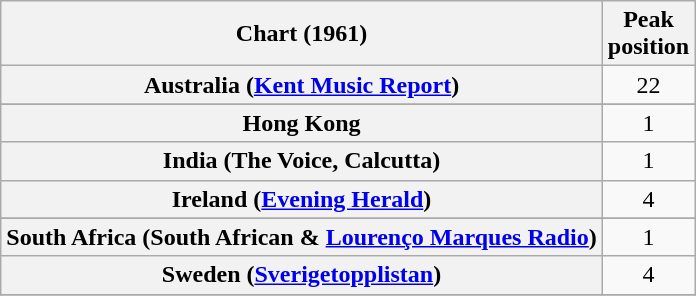<table class="wikitable sortable plainrowheaders" style="text-align:center">
<tr>
<th>Chart (1961)</th>
<th>Peak<br>position</th>
</tr>
<tr>
<th scope="row">Australia (<a href='#'>Kent Music Report</a>)</th>
<td>22</td>
</tr>
<tr>
</tr>
<tr>
</tr>
<tr>
<th scope="row">Hong Kong</th>
<td>1</td>
</tr>
<tr>
<th scope="row">India (The Voice, Calcutta)</th>
<td>1</td>
</tr>
<tr>
<th scope="row">Ireland (<a href='#'>Evening Herald</a>)</th>
<td>4</td>
</tr>
<tr>
</tr>
<tr>
</tr>
<tr>
<th scope="row">South Africa (South African & <a href='#'>Lourenço Marques Radio</a>)</th>
<td>1</td>
</tr>
<tr>
<th scope="row">Sweden (<a href='#'>Sverigetopplistan</a>)</th>
<td>4</td>
</tr>
<tr>
</tr>
</table>
